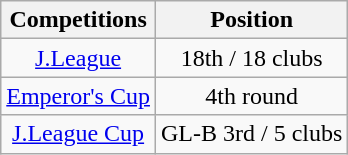<table class="wikitable" style="text-align:center;">
<tr>
<th>Competitions</th>
<th>Position</th>
</tr>
<tr>
<td><a href='#'>J.League</a></td>
<td>18th / 18 clubs</td>
</tr>
<tr>
<td><a href='#'>Emperor's Cup</a></td>
<td>4th round</td>
</tr>
<tr>
<td><a href='#'>J.League Cup</a></td>
<td>GL-B 3rd / 5 clubs</td>
</tr>
</table>
